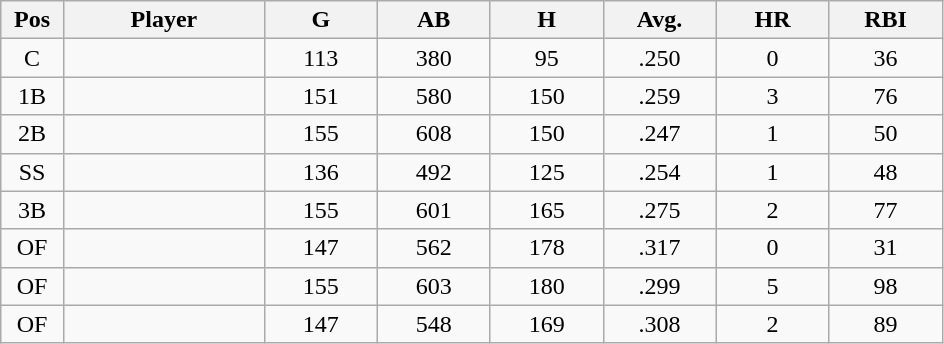<table class="wikitable sortable">
<tr>
<th bgcolor="#DDDDFF" width="5%">Pos</th>
<th bgcolor="#DDDDFF" width="16%">Player</th>
<th bgcolor="#DDDDFF" width="9%">G</th>
<th bgcolor="#DDDDFF" width="9%">AB</th>
<th bgcolor="#DDDDFF" width="9%">H</th>
<th bgcolor="#DDDDFF" width="9%">Avg.</th>
<th bgcolor="#DDDDFF" width="9%">HR</th>
<th bgcolor="#DDDDFF" width="9%">RBI</th>
</tr>
<tr align="center">
<td>C</td>
<td></td>
<td>113</td>
<td>380</td>
<td>95</td>
<td>.250</td>
<td>0</td>
<td>36</td>
</tr>
<tr align="center">
<td>1B</td>
<td></td>
<td>151</td>
<td>580</td>
<td>150</td>
<td>.259</td>
<td>3</td>
<td>76</td>
</tr>
<tr align="center">
<td>2B</td>
<td></td>
<td>155</td>
<td>608</td>
<td>150</td>
<td>.247</td>
<td>1</td>
<td>50</td>
</tr>
<tr align="center">
<td>SS</td>
<td></td>
<td>136</td>
<td>492</td>
<td>125</td>
<td>.254</td>
<td>1</td>
<td>48</td>
</tr>
<tr align="center">
<td>3B</td>
<td></td>
<td>155</td>
<td>601</td>
<td>165</td>
<td>.275</td>
<td>2</td>
<td>77</td>
</tr>
<tr align="center">
<td>OF</td>
<td></td>
<td>147</td>
<td>562</td>
<td>178</td>
<td>.317</td>
<td>0</td>
<td>31</td>
</tr>
<tr align="center">
<td>OF</td>
<td></td>
<td>155</td>
<td>603</td>
<td>180</td>
<td>.299</td>
<td>5</td>
<td>98</td>
</tr>
<tr align="center">
<td>OF</td>
<td></td>
<td>147</td>
<td>548</td>
<td>169</td>
<td>.308</td>
<td>2</td>
<td>89</td>
</tr>
</table>
